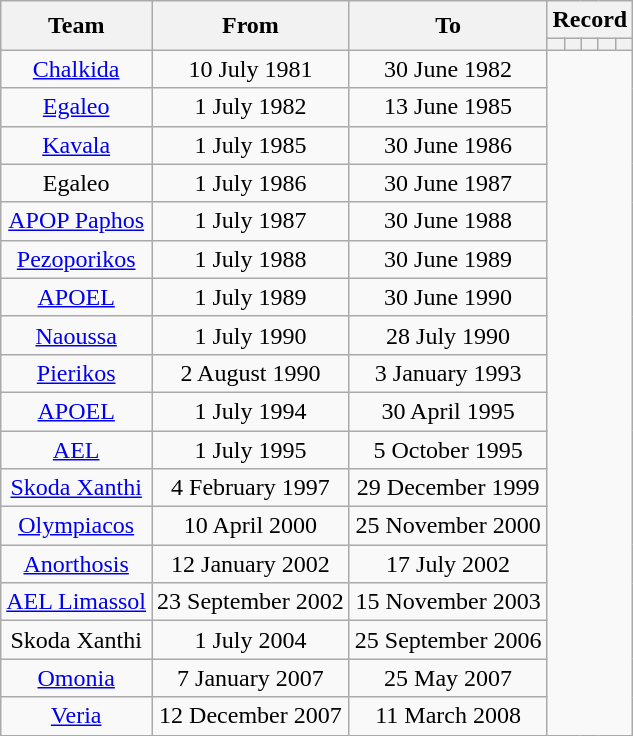<table class="wikitable" style="text-align: center;">
<tr>
<th rowspan="2">Team</th>
<th rowspan="2">From</th>
<th rowspan="2">To</th>
<th colspan="5">Record</th>
</tr>
<tr>
<th></th>
<th></th>
<th></th>
<th></th>
<th></th>
</tr>
<tr>
<td><a href='#'>Chalkida</a></td>
<td>10 July 1981</td>
<td>30 June 1982<br></td>
</tr>
<tr>
<td><a href='#'>Egaleo</a></td>
<td>1 July 1982</td>
<td>13 June 1985<br></td>
</tr>
<tr>
<td><a href='#'>Kavala</a></td>
<td>1 July 1985</td>
<td>30 June 1986<br></td>
</tr>
<tr>
<td>Egaleo</td>
<td>1 July 1986</td>
<td>30 June 1987<br></td>
</tr>
<tr>
<td><a href='#'>APOP Paphos</a></td>
<td>1 July 1987</td>
<td>30 June 1988<br></td>
</tr>
<tr>
<td><a href='#'>Pezoporikos</a></td>
<td>1 July 1988</td>
<td>30 June 1989<br></td>
</tr>
<tr>
<td><a href='#'>APOEL</a></td>
<td>1 July 1989</td>
<td>30 June 1990<br></td>
</tr>
<tr>
<td><a href='#'>Naoussa</a></td>
<td>1 July 1990</td>
<td>28 July 1990<br></td>
</tr>
<tr>
<td><a href='#'>Pierikos</a></td>
<td>2 August 1990</td>
<td>3 January 1993<br></td>
</tr>
<tr>
<td><a href='#'>APOEL</a></td>
<td>1 July 1994</td>
<td>30 April 1995<br></td>
</tr>
<tr>
<td><a href='#'>AEL</a></td>
<td>1 July 1995</td>
<td>5 October 1995<br></td>
</tr>
<tr>
<td><a href='#'>Skoda Xanthi</a></td>
<td>4 February 1997</td>
<td>29 December 1999<br></td>
</tr>
<tr>
<td><a href='#'>Olympiacos</a></td>
<td>10 April 2000</td>
<td>25 November 2000<br></td>
</tr>
<tr>
<td><a href='#'>Anorthosis</a></td>
<td>12 January 2002</td>
<td>17 July 2002<br></td>
</tr>
<tr>
<td><a href='#'>AEL Limassol</a></td>
<td>23 September 2002</td>
<td>15 November 2003<br></td>
</tr>
<tr>
<td>Skoda Xanthi</td>
<td>1 July 2004</td>
<td>25 September 2006<br></td>
</tr>
<tr>
<td><a href='#'>Omonia</a></td>
<td>7 January 2007</td>
<td>25 May 2007<br></td>
</tr>
<tr>
<td><a href='#'>Veria</a></td>
<td>12 December 2007</td>
<td>11 March 2008<br></td>
</tr>
</table>
